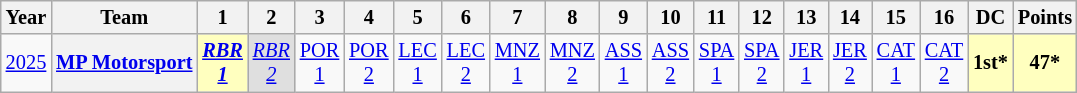<table class="wikitable" style="text-align:center; font-size:85%">
<tr>
<th>Year</th>
<th>Team</th>
<th>1</th>
<th>2</th>
<th>3</th>
<th>4</th>
<th>5</th>
<th>6</th>
<th>7</th>
<th>8</th>
<th>9</th>
<th>10</th>
<th>11</th>
<th>12</th>
<th>13</th>
<th>14</th>
<th>15</th>
<th>16</th>
<th>DC</th>
<th>Points</th>
</tr>
<tr>
<td><a href='#'>2025</a></td>
<th nowrap><a href='#'>MP Motorsport</a></th>
<td style="background:#FFFFBF;"><strong><em><a href='#'>RBR<br>1</a></em></strong><br></td>
<td style="background:#DFDFDF;"><em><a href='#'>RBR<br>2</a></em><br></td>
<td style="background:#;"><a href='#'>POR<br>1</a><br></td>
<td style="background:#;"><a href='#'>POR<br>2</a><br></td>
<td style="background:#;"><a href='#'>LEC<br>1</a><br></td>
<td style="background:#;"><a href='#'>LEC<br>2</a><br></td>
<td style="background:#;"><a href='#'>MNZ<br>1</a><br></td>
<td style="background:#;"><a href='#'>MNZ<br>2</a><br></td>
<td style="background:#;"><a href='#'>ASS<br>1</a><br></td>
<td style="background:#;"><a href='#'>ASS<br>2</a><br></td>
<td style="background:#;"><a href='#'>SPA<br>1</a><br></td>
<td style="background:#;"><a href='#'>SPA<br>2</a><br></td>
<td style="background:#;"><a href='#'>JER<br>1</a><br></td>
<td style="background:#;"><a href='#'>JER<br>2</a><br></td>
<td style="background:#;"><a href='#'>CAT<br>1</a><br></td>
<td style="background:#;"><a href='#'>CAT<br>2</a><br></td>
<th style="background:#FFFFBF;">1st*</th>
<th style="background:#FFFFBF;">47*</th>
</tr>
</table>
